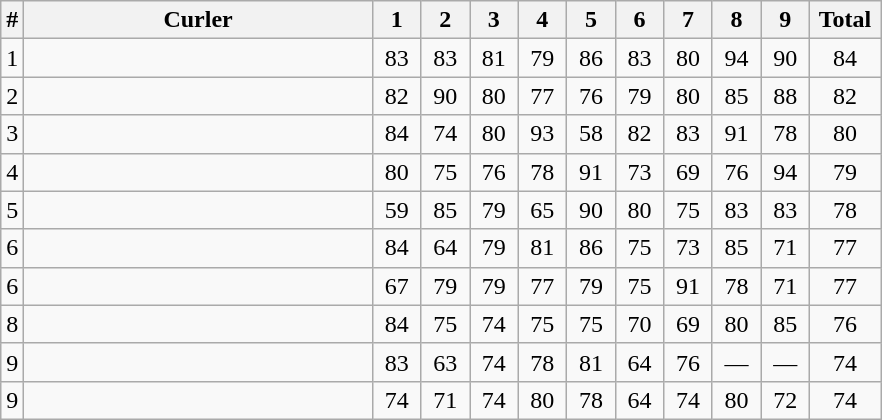<table class="wikitable sortable" style="text-align:center">
<tr>
<th>#</th>
<th width=225>Curler</th>
<th width=25>1</th>
<th width=25>2</th>
<th width=25>3</th>
<th width=25>4</th>
<th width=25>5</th>
<th width=25>6</th>
<th width=25>7</th>
<th width=25>8</th>
<th width=25>9</th>
<th width=40>Total</th>
</tr>
<tr>
<td>1</td>
<td align=left></td>
<td>83</td>
<td>83</td>
<td>81</td>
<td>79</td>
<td>86</td>
<td>83</td>
<td>80</td>
<td>94</td>
<td>90</td>
<td>84</td>
</tr>
<tr>
<td>2</td>
<td align=left></td>
<td>82</td>
<td>90</td>
<td>80</td>
<td>77</td>
<td>76</td>
<td>79</td>
<td>80</td>
<td>85</td>
<td>88</td>
<td>82</td>
</tr>
<tr>
<td>3</td>
<td align=left></td>
<td>84</td>
<td>74</td>
<td>80</td>
<td>93</td>
<td>58</td>
<td>82</td>
<td>83</td>
<td>91</td>
<td>78</td>
<td>80</td>
</tr>
<tr>
<td>4</td>
<td align=left></td>
<td>80</td>
<td>75</td>
<td>76</td>
<td>78</td>
<td>91</td>
<td>73</td>
<td>69</td>
<td>76</td>
<td>94</td>
<td>79</td>
</tr>
<tr>
<td>5</td>
<td align=left></td>
<td>59</td>
<td>85</td>
<td>79</td>
<td>65</td>
<td>90</td>
<td>80</td>
<td>75</td>
<td>83</td>
<td>83</td>
<td>78</td>
</tr>
<tr>
<td>6</td>
<td align=left></td>
<td>84</td>
<td>64</td>
<td>79</td>
<td>81</td>
<td>86</td>
<td>75</td>
<td>73</td>
<td>85</td>
<td>71</td>
<td>77</td>
</tr>
<tr>
<td>6</td>
<td align=left></td>
<td>67</td>
<td>79</td>
<td>79</td>
<td>77</td>
<td>79</td>
<td>75</td>
<td>91</td>
<td>78</td>
<td>71</td>
<td>77</td>
</tr>
<tr>
<td>8</td>
<td align=left></td>
<td>84</td>
<td>75</td>
<td>74</td>
<td>75</td>
<td>75</td>
<td>70</td>
<td>69</td>
<td>80</td>
<td>85</td>
<td>76</td>
</tr>
<tr>
<td>9</td>
<td align=left></td>
<td>83</td>
<td>63</td>
<td>74</td>
<td>78</td>
<td>81</td>
<td>64</td>
<td>76</td>
<td>—</td>
<td>—</td>
<td>74</td>
</tr>
<tr>
<td>9</td>
<td align=left></td>
<td>74</td>
<td>71</td>
<td>74</td>
<td>80</td>
<td>78</td>
<td>64</td>
<td>74</td>
<td>80</td>
<td>72</td>
<td>74</td>
</tr>
</table>
